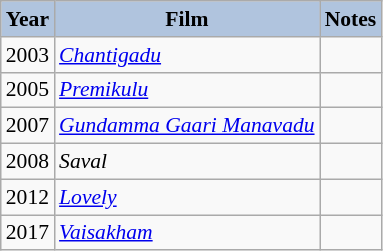<table class="wikitable" style="font-size: 90%;">
<tr>
<th style="background:#B0C4DE;">Year</th>
<th style="background:#B0C4DE;">Film</th>
<th style="background:#B0C4DE;">Notes</th>
</tr>
<tr>
<td>2003</td>
<td><em><a href='#'>Chantigadu</a></em></td>
<td></td>
</tr>
<tr>
<td>2005</td>
<td><em><a href='#'>Premikulu</a></em></td>
<td></td>
</tr>
<tr>
<td>2007</td>
<td><em><a href='#'>Gundamma Gaari Manavadu</a></em></td>
<td></td>
</tr>
<tr>
<td>2008</td>
<td><em>Saval</em></td>
<td></td>
</tr>
<tr>
<td>2012</td>
<td><em><a href='#'>Lovely</a></em></td>
<td></td>
</tr>
<tr>
<td>2017</td>
<td><em><a href='#'>Vaisakham</a></em></td>
</tr>
</table>
